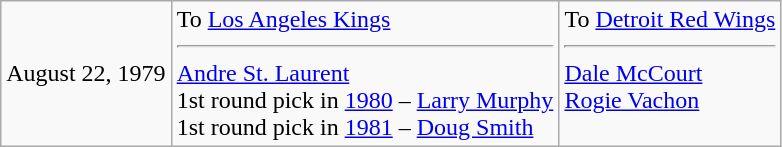<table class="wikitable">
<tr>
<td>August 22, 1979</td>
<td valign="top">To <a href='#'>Los Angeles Kings</a><hr><a href='#'>Andre St. Laurent</a> <br> 1st round pick in <a href='#'>1980</a> – <a href='#'>Larry Murphy</a> <br> 1st round pick in <a href='#'>1981</a> – <a href='#'>Doug Smith</a></td>
<td valign="top">To <a href='#'>Detroit Red Wings</a><hr><a href='#'>Dale McCourt</a> <br> <a href='#'>Rogie Vachon</a></td>
</tr>
</table>
